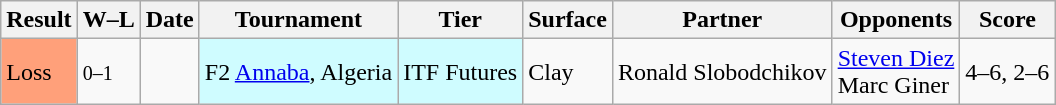<table class="sortable wikitable">
<tr>
<th>Result</th>
<th class="unsortable">W–L</th>
<th>Date</th>
<th>Tournament</th>
<th>Tier</th>
<th>Surface</th>
<th>Partner</th>
<th>Opponents</th>
<th class="unsortable">Score</th>
</tr>
<tr>
<td bgcolor=FFA07A>Loss</td>
<td><small>0–1</small></td>
<td></td>
<td style="background:#cffcff;">F2 <a href='#'>Annaba</a>, Algeria</td>
<td style="background:#cffcff;">ITF Futures</td>
<td>Clay</td>
<td> Ronald Slobodchikov</td>
<td> <a href='#'>Steven Diez</a><br> Marc Giner</td>
<td>4–6, 2–6</td>
</tr>
</table>
